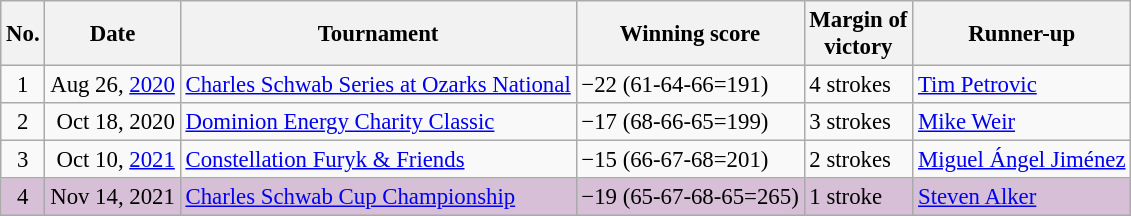<table class="wikitable" style="font-size:95%;">
<tr>
<th>No.</th>
<th>Date</th>
<th>Tournament</th>
<th>Winning score</th>
<th>Margin of<br>victory</th>
<th>Runner-up</th>
</tr>
<tr>
<td align=center>1</td>
<td align=right>Aug 26, <a href='#'>2020</a></td>
<td><a href='#'>Charles Schwab Series at Ozarks National</a></td>
<td>−22 (61-64-66=191)</td>
<td>4 strokes</td>
<td> <a href='#'>Tim Petrovic</a></td>
</tr>
<tr>
<td align=center>2</td>
<td align=right>Oct 18, 2020</td>
<td><a href='#'>Dominion Energy Charity Classic</a></td>
<td>−17 (68-66-65=199)</td>
<td>3 strokes</td>
<td> <a href='#'>Mike Weir</a></td>
</tr>
<tr>
<td align=center>3</td>
<td align=right>Oct 10, <a href='#'>2021</a></td>
<td><a href='#'>Constellation Furyk & Friends</a></td>
<td>−15 (66-67-68=201)</td>
<td>2 strokes</td>
<td> <a href='#'>Miguel Ángel Jiménez</a></td>
</tr>
<tr style="background:thistle">
<td align=center>4</td>
<td align=right>Nov 14, 2021</td>
<td><a href='#'>Charles Schwab Cup Championship</a></td>
<td>−19 (65-67-68-65=265)</td>
<td>1 stroke</td>
<td> <a href='#'>Steven Alker</a></td>
</tr>
</table>
